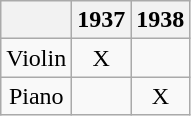<table class="wikitable" style="text-align:center">
<tr>
<th></th>
<th>1937</th>
<th>1938</th>
</tr>
<tr>
<td>Violin</td>
<td>X</td>
<td></td>
</tr>
<tr>
<td>Piano</td>
<td></td>
<td>X</td>
</tr>
</table>
